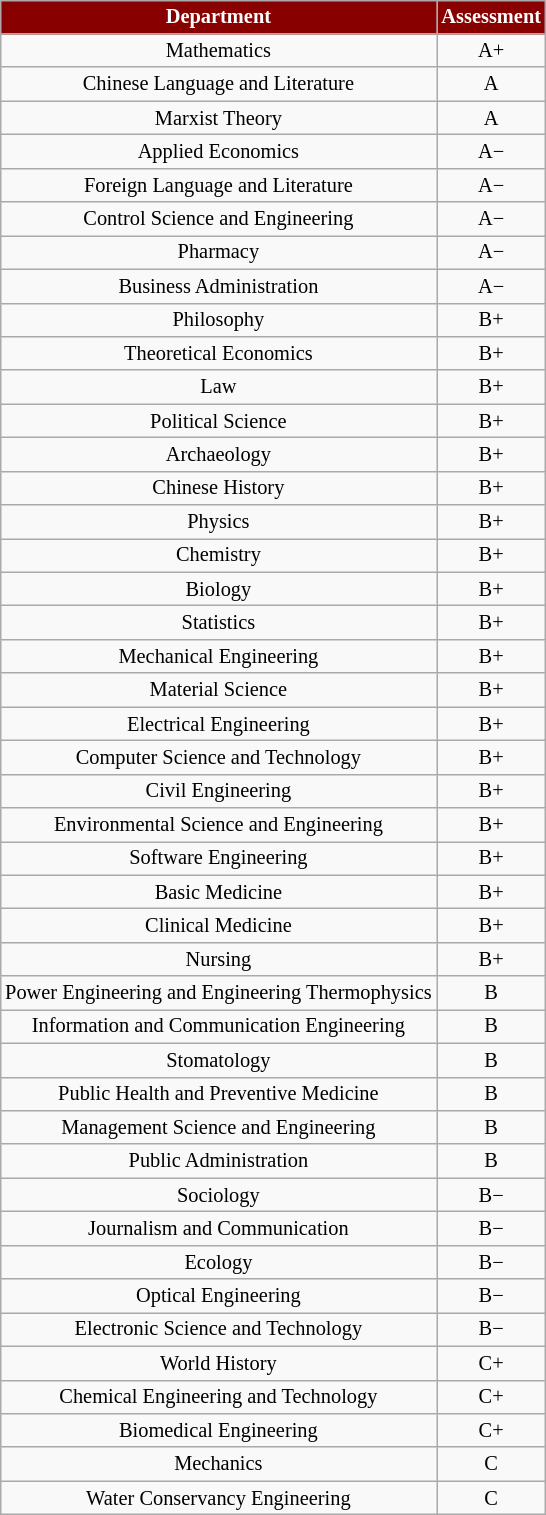<table class="wikitable" style="font-size:85%; text-align:center; float:right; clear:right; margin-left:1em;" class="wikitable">
<tr>
<th style="background:#880000;color:white;">Department</th>
<th style="background:#880000;color:white;">Assessment</th>
</tr>
<tr>
<td>Mathematics</td>
<td>A+</td>
</tr>
<tr>
<td>Chinese Language and Literature</td>
<td>A</td>
</tr>
<tr>
<td>Marxist Theory</td>
<td>A</td>
</tr>
<tr>
<td>Applied Economics</td>
<td>A−</td>
</tr>
<tr>
<td>Foreign Language and Literature</td>
<td>A−</td>
</tr>
<tr>
<td>Control Science and Engineering</td>
<td>A−</td>
</tr>
<tr>
<td>Pharmacy</td>
<td>A−</td>
</tr>
<tr>
<td>Business Administration</td>
<td>A−</td>
</tr>
<tr>
<td>Philosophy</td>
<td>B+</td>
</tr>
<tr>
<td>Theoretical Economics</td>
<td>B+</td>
</tr>
<tr>
<td>Law</td>
<td>B+</td>
</tr>
<tr>
<td>Political Science</td>
<td>B+</td>
</tr>
<tr>
<td>Archaeology</td>
<td>B+</td>
</tr>
<tr>
<td>Chinese History</td>
<td>B+</td>
</tr>
<tr>
<td>Physics</td>
<td>B+</td>
</tr>
<tr>
<td>Chemistry</td>
<td>B+</td>
</tr>
<tr>
<td>Biology</td>
<td>B+</td>
</tr>
<tr>
<td>Statistics</td>
<td>B+</td>
</tr>
<tr>
<td>Mechanical Engineering</td>
<td>B+</td>
</tr>
<tr>
<td>Material Science</td>
<td>B+</td>
</tr>
<tr>
<td>Electrical Engineering</td>
<td>B+</td>
</tr>
<tr>
<td>Computer Science and Technology</td>
<td>B+</td>
</tr>
<tr>
<td>Civil Engineering</td>
<td>B+</td>
</tr>
<tr>
<td>Environmental Science and Engineering</td>
<td>B+</td>
</tr>
<tr>
<td>Software Engineering</td>
<td>B+</td>
</tr>
<tr>
<td>Basic Medicine</td>
<td>B+</td>
</tr>
<tr>
<td>Clinical Medicine</td>
<td>B+</td>
</tr>
<tr>
<td>Nursing</td>
<td>B+</td>
</tr>
<tr>
<td>Power Engineering and Engineering Thermophysics</td>
<td>B</td>
</tr>
<tr>
<td>Information and Communication Engineering</td>
<td>B</td>
</tr>
<tr>
<td>Stomatology</td>
<td>B</td>
</tr>
<tr>
<td>Public Health and Preventive Medicine</td>
<td>B</td>
</tr>
<tr>
<td>Management Science and Engineering</td>
<td>B</td>
</tr>
<tr>
<td>Public Administration</td>
<td>B</td>
</tr>
<tr>
<td>Sociology</td>
<td>B−</td>
</tr>
<tr>
<td>Journalism and Communication</td>
<td>B−</td>
</tr>
<tr>
<td>Ecology</td>
<td>B−</td>
</tr>
<tr>
<td>Optical Engineering</td>
<td>B−</td>
</tr>
<tr>
<td>Electronic Science and Technology</td>
<td>B−</td>
</tr>
<tr>
<td>World History</td>
<td>C+</td>
</tr>
<tr>
<td>Chemical Engineering and Technology</td>
<td>C+</td>
</tr>
<tr>
<td>Biomedical Engineering</td>
<td>C+</td>
</tr>
<tr>
<td>Mechanics</td>
<td>C</td>
</tr>
<tr>
<td>Water Conservancy Engineering</td>
<td>C</td>
</tr>
</table>
